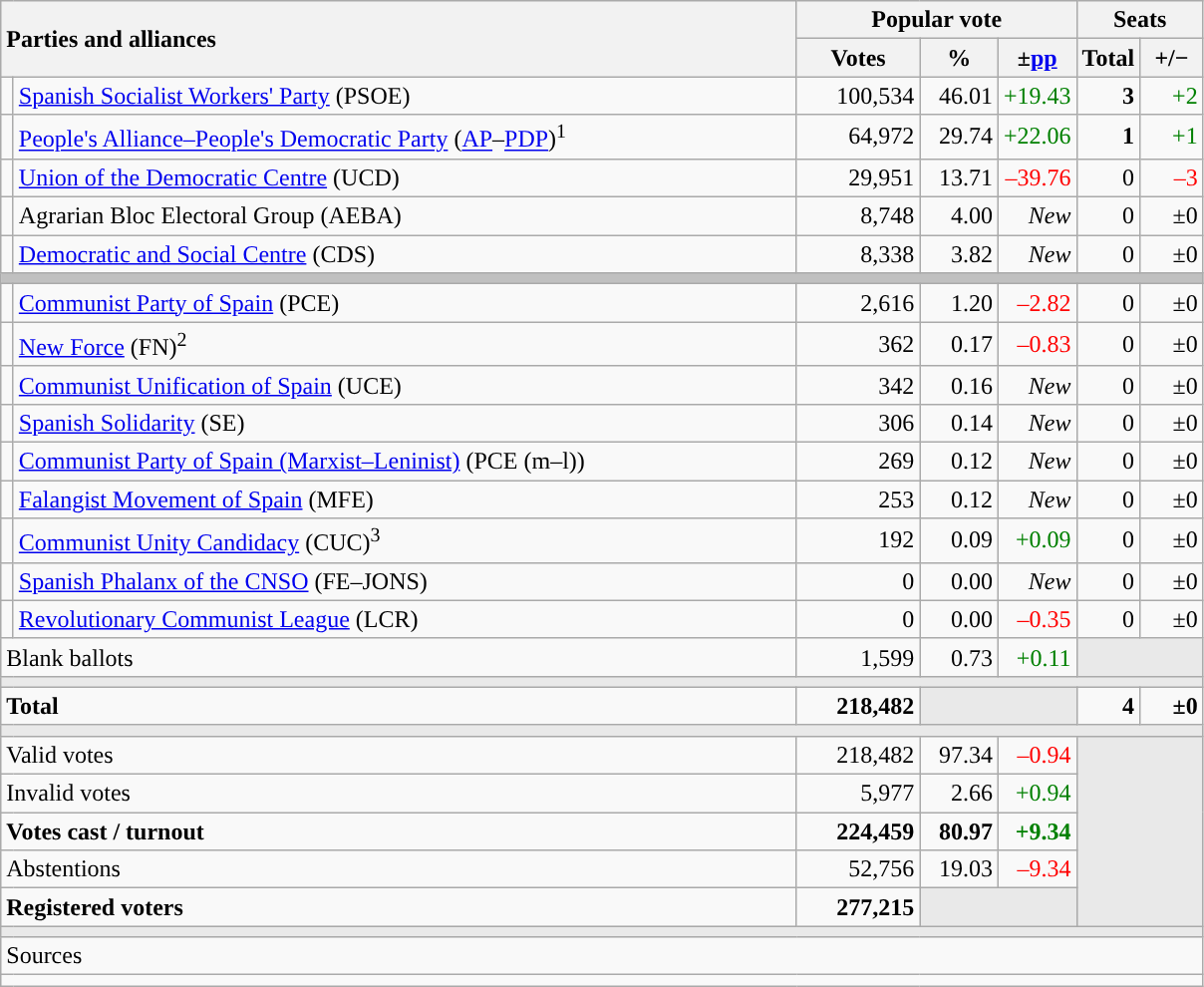<table class="wikitable" style="text-align:right;">
<tr>
<th style="text-align:left;" rowspan="2" colspan="2" width="525">Parties and alliances</th>
<th colspan="3">Popular vote</th>
<th colspan="2">Seats</th>
</tr>
<tr>
<th width="75">Votes</th>
<th width="45">%</th>
<th width="45">±<a href='#'>pp</a></th>
<th width="35">Total</th>
<th width="35">+/−</th>
</tr>
<tr>
<td width="1" style="color:inherit;background:"></td>
<td align="left"><a href='#'>Spanish Socialist Workers' Party</a> (PSOE)</td>
<td>100,534</td>
<td>46.01</td>
<td style="color:green;">+19.43</td>
<td><strong>3</strong></td>
<td style="color:green;">+2</td>
</tr>
<tr>
<td style="color:inherit;background:"></td>
<td align="left"><a href='#'>People's Alliance–People's Democratic Party</a> (<a href='#'>AP</a>–<a href='#'>PDP</a>)<sup>1</sup></td>
<td>64,972</td>
<td>29.74</td>
<td style="color:green;">+22.06</td>
<td><strong>1</strong></td>
<td style="color:green;">+1</td>
</tr>
<tr>
<td style="color:inherit;background:"></td>
<td align="left"><a href='#'>Union of the Democratic Centre</a> (UCD)</td>
<td>29,951</td>
<td>13.71</td>
<td style="color:red;">–39.76</td>
<td>0</td>
<td style="color:red;">–3</td>
</tr>
<tr>
<td style="color:inherit;background:"></td>
<td align="left">Agrarian Bloc Electoral Group (AEBA)</td>
<td>8,748</td>
<td>4.00</td>
<td><em>New</em></td>
<td>0</td>
<td>±0</td>
</tr>
<tr>
<td style="color:inherit;background:"></td>
<td align="left"><a href='#'>Democratic and Social Centre</a> (CDS)</td>
<td>8,338</td>
<td>3.82</td>
<td><em>New</em></td>
<td>0</td>
<td>±0</td>
</tr>
<tr>
<td colspan="7" bgcolor="#C0C0C0"></td>
</tr>
<tr>
<td style="color:inherit;background:"></td>
<td align="left"><a href='#'>Communist Party of Spain</a> (PCE)</td>
<td>2,616</td>
<td>1.20</td>
<td style="color:red;">–2.82</td>
<td>0</td>
<td>±0</td>
</tr>
<tr>
<td style="color:inherit;background:"></td>
<td align="left"><a href='#'>New Force</a> (FN)<sup>2</sup></td>
<td>362</td>
<td>0.17</td>
<td style="color:red;">–0.83</td>
<td>0</td>
<td>±0</td>
</tr>
<tr>
<td style="color:inherit;background:"></td>
<td align="left"><a href='#'>Communist Unification of Spain</a> (UCE)</td>
<td>342</td>
<td>0.16</td>
<td><em>New</em></td>
<td>0</td>
<td>±0</td>
</tr>
<tr>
<td style="color:inherit;background:"></td>
<td align="left"><a href='#'>Spanish Solidarity</a> (SE)</td>
<td>306</td>
<td>0.14</td>
<td><em>New</em></td>
<td>0</td>
<td>±0</td>
</tr>
<tr>
<td style="color:inherit;background:"></td>
<td align="left"><a href='#'>Communist Party of Spain (Marxist–Leninist)</a> (PCE (m–l))</td>
<td>269</td>
<td>0.12</td>
<td><em>New</em></td>
<td>0</td>
<td>±0</td>
</tr>
<tr>
<td style="color:inherit;background:"></td>
<td align="left"><a href='#'>Falangist Movement of Spain</a> (MFE)</td>
<td>253</td>
<td>0.12</td>
<td><em>New</em></td>
<td>0</td>
<td>±0</td>
</tr>
<tr>
<td style="color:inherit;background:"></td>
<td align="left"><a href='#'>Communist Unity Candidacy</a> (CUC)<sup>3</sup></td>
<td>192</td>
<td>0.09</td>
<td style="color:green;">+0.09</td>
<td>0</td>
<td>±0</td>
</tr>
<tr>
<td style="color:inherit;background:"></td>
<td align="left"><a href='#'>Spanish Phalanx of the CNSO</a> (FE–JONS)</td>
<td>0</td>
<td>0.00</td>
<td><em>New</em></td>
<td>0</td>
<td>±0</td>
</tr>
<tr>
<td style="color:inherit;background:"></td>
<td align="left"><a href='#'>Revolutionary Communist League</a> (LCR)</td>
<td>0</td>
<td>0.00</td>
<td style="color:red;">–0.35</td>
<td>0</td>
<td>±0</td>
</tr>
<tr>
<td align="left" colspan="2">Blank ballots</td>
<td>1,599</td>
<td>0.73</td>
<td style="color:green;">+0.11</td>
<td bgcolor="#E9E9E9" colspan="2"></td>
</tr>
<tr>
<td colspan="7" bgcolor="#E9E9E9"></td>
</tr>
<tr style="font-weight:bold;">
<td align="left" colspan="2">Total</td>
<td>218,482</td>
<td bgcolor="#E9E9E9" colspan="2"></td>
<td>4</td>
<td>±0</td>
</tr>
<tr>
<td colspan="7" bgcolor="#E9E9E9"></td>
</tr>
<tr>
<td align="left" colspan="2">Valid votes</td>
<td>218,482</td>
<td>97.34</td>
<td style="color:red;">–0.94</td>
<td bgcolor="#E9E9E9" colspan="2" rowspan="5"></td>
</tr>
<tr>
<td align="left" colspan="2">Invalid votes</td>
<td>5,977</td>
<td>2.66</td>
<td style="color:green;">+0.94</td>
</tr>
<tr style="font-weight:bold;">
<td align="left" colspan="2">Votes cast / turnout</td>
<td>224,459</td>
<td>80.97</td>
<td style="color:green;">+9.34</td>
</tr>
<tr>
<td align="left" colspan="2">Abstentions</td>
<td>52,756</td>
<td>19.03</td>
<td style="color:red;">–9.34</td>
</tr>
<tr style="font-weight:bold;">
<td align="left" colspan="2">Registered voters</td>
<td>277,215</td>
<td bgcolor="#E9E9E9" colspan="2"></td>
</tr>
<tr>
<td colspan="7" bgcolor="#E9E9E9"></td>
</tr>
<tr>
<td align="left" colspan="7">Sources</td>
</tr>
<tr>
<td colspan="7" style="text-align:left; max-width:790px;"></td>
</tr>
</table>
